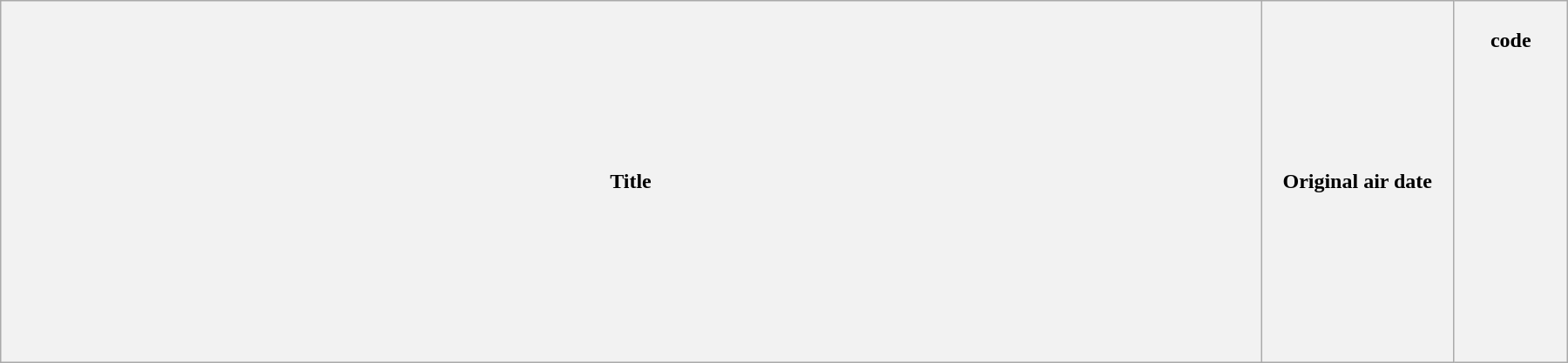<table class="wikitable plainrowheaders" style="width:95%; margin:auto;">
<tr>
<th>Title</th>
<th width="140">Original air date</th>
<th width="80"><br>code<br>

<br><br><br><br><br><br><br><br><br><br><br><br><br></th>
</tr>
</table>
